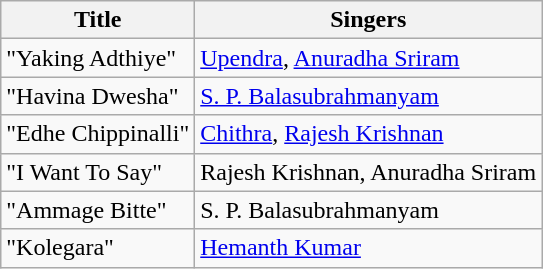<table class="wikitable sortable">
<tr>
<th>Title</th>
<th>Singers</th>
</tr>
<tr>
<td>"Yaking Adthiye"</td>
<td><a href='#'>Upendra</a>, <a href='#'>Anuradha Sriram</a></td>
</tr>
<tr>
<td>"Havina Dwesha"</td>
<td><a href='#'>S. P. Balasubrahmanyam</a></td>
</tr>
<tr>
<td>"Edhe Chippinalli"</td>
<td><a href='#'>Chithra</a>, <a href='#'>Rajesh Krishnan</a></td>
</tr>
<tr>
<td>"I Want To Say"</td>
<td>Rajesh Krishnan, Anuradha Sriram</td>
</tr>
<tr>
<td>"Ammage Bitte"</td>
<td>S. P. Balasubrahmanyam</td>
</tr>
<tr>
<td>"Kolegara"</td>
<td><a href='#'>Hemanth Kumar</a></td>
</tr>
</table>
